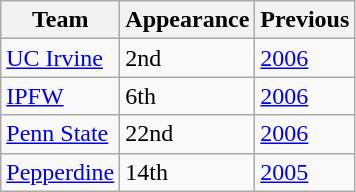<table class="wikitable sortable">
<tr>
<th>Team</th>
<th>Appearance</th>
<th>Previous</th>
</tr>
<tr>
<td><a href='#'>UC Irvine</a></td>
<td>2nd</td>
<td><a href='#'>2006</a></td>
</tr>
<tr>
<td><a href='#'>IPFW</a></td>
<td>6th</td>
<td><a href='#'>2006</a></td>
</tr>
<tr>
<td><a href='#'>Penn State</a></td>
<td>22nd</td>
<td><a href='#'>2006</a></td>
</tr>
<tr>
<td><a href='#'>Pepperdine</a></td>
<td>14th</td>
<td><a href='#'>2005</a></td>
</tr>
</table>
